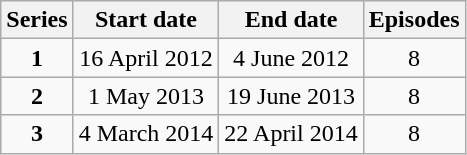<table class="wikitable" style="text-align:center;">
<tr>
<th>Series</th>
<th>Start date</th>
<th>End date</th>
<th>Episodes</th>
</tr>
<tr>
<td><strong>1</strong></td>
<td>16 April 2012</td>
<td>4 June 2012</td>
<td>8</td>
</tr>
<tr>
<td><strong>2</strong></td>
<td>1 May 2013</td>
<td>19 June 2013</td>
<td>8</td>
</tr>
<tr>
<td><strong>3</strong></td>
<td>4 March 2014</td>
<td>22 April 2014</td>
<td>8</td>
</tr>
</table>
